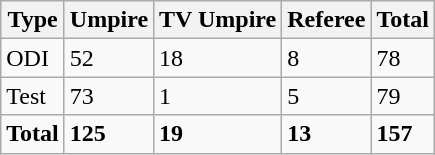<table class="wikitable sortable">
<tr>
<th>Type</th>
<th>Umpire</th>
<th>TV Umpire</th>
<th>Referee</th>
<th>Total</th>
</tr>
<tr>
<td>ODI</td>
<td>52</td>
<td>18</td>
<td>8</td>
<td>78</td>
</tr>
<tr>
<td>Test</td>
<td>73</td>
<td>1</td>
<td>5</td>
<td>79</td>
</tr>
<tr>
<td><strong>Total</strong></td>
<td><strong>125</strong></td>
<td><strong>19</strong></td>
<td><strong>13</strong></td>
<td><strong>157</strong></td>
</tr>
</table>
